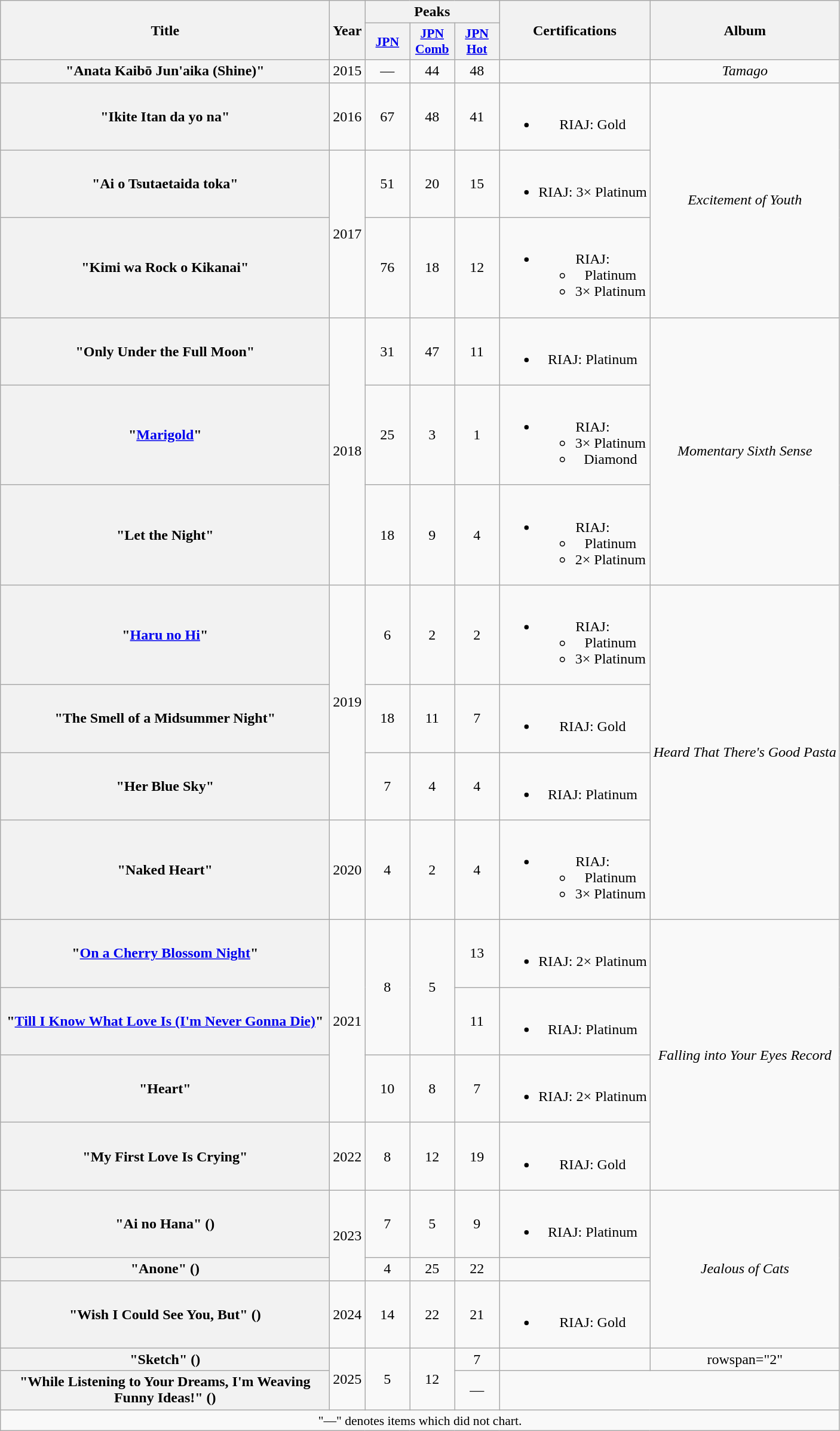<table class="wikitable plainrowheaders" style="text-align:center;">
<tr>
<th scope="col" rowspan="2" style="width:22.5em">Title</th>
<th scope="col" rowspan="2">Year</th>
<th scope="col" colspan="3">Peaks</th>
<th scope="col" rowspan="2">Certifications</th>
<th scope="col" rowspan="2">Album</th>
</tr>
<tr>
<th scope="col" style="width:3em;font-size:90%;"><a href='#'>JPN</a><br></th>
<th scope="col" style="width:3em;font-size:90%;"><a href='#'>JPN<br>Comb</a><br></th>
<th scope="col" style="width:3em;font-size:90%;"><a href='#'>JPN<br>Hot</a><br></th>
</tr>
<tr>
<th scope="row">"Anata Kaibō Jun'aika (Shine)" </th>
<td>2015</td>
<td>—</td>
<td>44</td>
<td>48</td>
<td></td>
<td><em>Tamago</em></td>
</tr>
<tr>
<th scope="row">"Ikite Itan da yo na" </th>
<td>2016</td>
<td>67</td>
<td>48</td>
<td>41</td>
<td><br><ul><li>RIAJ: Gold </li></ul></td>
<td rowspan="3"><em>Excitement of Youth</em></td>
</tr>
<tr>
<th scope="row">"Ai o Tsutaetaida toka" </th>
<td rowspan="2">2017</td>
<td>51</td>
<td>20</td>
<td>15</td>
<td><br><ul><li>RIAJ: 3× Platinum </li></ul></td>
</tr>
<tr>
<th scope="row">"Kimi wa Rock o Kikanai" </th>
<td>76</td>
<td>18</td>
<td>12</td>
<td><br><ul><li>RIAJ:<ul><li>Platinum </li><li>3× Platinum </li></ul></li></ul></td>
</tr>
<tr>
<th scope="row">"Only Under the Full Moon" </th>
<td rowspan="3">2018</td>
<td>31</td>
<td>47</td>
<td>11</td>
<td><br><ul><li>RIAJ: Platinum </li></ul></td>
<td rowspan="3"><em>Momentary Sixth Sense</em></td>
</tr>
<tr>
<th scope="row">"<a href='#'>Marigold</a>" </th>
<td>25</td>
<td>3</td>
<td>1</td>
<td><br><ul><li>RIAJ:<ul><li>3× Platinum </li><li>Diamond </li></ul></li></ul></td>
</tr>
<tr>
<th scope="row">"Let the Night" </th>
<td>18</td>
<td>9</td>
<td>4</td>
<td><br><ul><li>RIAJ:<ul><li>Platinum </li><li>2× Platinum </li></ul></li></ul></td>
</tr>
<tr>
<th scope="row">"<a href='#'>Haru no Hi</a>" </th>
<td rowspan="3">2019</td>
<td>6</td>
<td>2</td>
<td>2</td>
<td><br><ul><li>RIAJ:<ul><li>Platinum </li><li>3× Platinum </li></ul></li></ul></td>
<td rowspan="4"><em>Heard That There's Good Pasta</em></td>
</tr>
<tr>
<th scope="row">"The Smell of a Midsummer Night" </th>
<td>18</td>
<td>11</td>
<td>7</td>
<td><br><ul><li>RIAJ: Gold </li></ul></td>
</tr>
<tr>
<th scope="row">"Her Blue Sky" </th>
<td>7</td>
<td>4</td>
<td>4</td>
<td><br><ul><li>RIAJ: Platinum </li></ul></td>
</tr>
<tr>
<th scope="row">"Naked Heart" </th>
<td>2020</td>
<td>4</td>
<td>2</td>
<td>4</td>
<td><br><ul><li>RIAJ:<ul><li>Platinum </li><li>3× Platinum </li></ul></li></ul></td>
</tr>
<tr>
<th scope="row">"<a href='#'>On a Cherry Blossom Night</a>" </th>
<td rowspan=3>2021</td>
<td rowspan=2>8</td>
<td rowspan=2>5</td>
<td>13</td>
<td><br><ul><li>RIAJ: 2× Platinum </li></ul></td>
<td rowspan=4><em>Falling into Your Eyes Record</em></td>
</tr>
<tr>
<th scope="row">"<a href='#'>Till I Know What Love Is (I'm Never Gonna Die)</a>" </th>
<td>11</td>
<td><br><ul><li>RIAJ: Platinum </li></ul></td>
</tr>
<tr>
<th scope="row">"Heart" </th>
<td>10</td>
<td>8</td>
<td>7</td>
<td><br><ul><li>RIAJ: 2× Platinum </li></ul></td>
</tr>
<tr>
<th scope="row">"My First Love Is Crying" </th>
<td>2022</td>
<td>8</td>
<td>12</td>
<td>19</td>
<td><br><ul><li>RIAJ: Gold </li></ul></td>
</tr>
<tr>
<th scope="row">"Ai no Hana" ()</th>
<td rowspan="2">2023</td>
<td>7</td>
<td>5</td>
<td>9</td>
<td><br><ul><li>RIAJ: Platinum </li></ul></td>
<td rowspan="3"><em>Jealous of Cats</em></td>
</tr>
<tr>
<th scope="row">"Anone" ()</th>
<td>4</td>
<td>25</td>
<td>22</td>
<td></td>
</tr>
<tr>
<th scope="row">"Wish I Could See You, But" ()</th>
<td>2024</td>
<td>14</td>
<td>22</td>
<td>21</td>
<td><br><ul><li>RIAJ: Gold </li></ul></td>
</tr>
<tr>
<th scope="row">"Sketch" ()</th>
<td rowspan="2">2025</td>
<td rowspan="2">5</td>
<td rowspan="2">12</td>
<td>7</td>
<td></td>
<td>rowspan="2" </td>
</tr>
<tr>
<th scope="row">"While Listening to Your Dreams, I'm Weaving Funny Ideas!" ()</th>
<td>—</td>
</tr>
<tr>
<td colspan="12" style="font-size:90%;">"—" denotes items which did not chart.</td>
</tr>
</table>
